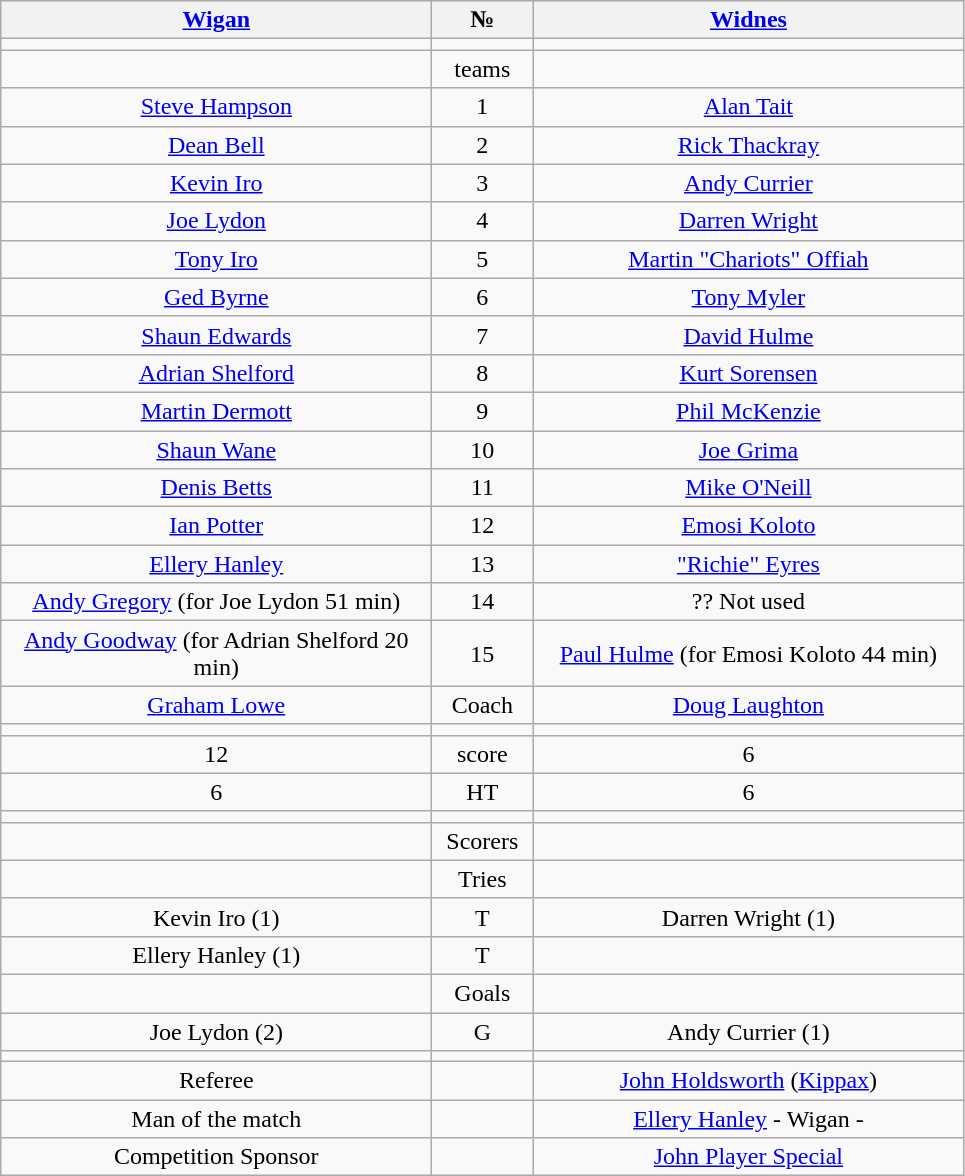<table class="wikitable" style="text-align:center;">
<tr>
<th width=280 abbr=winner><a href='#'>Wigan</a></th>
<th width=60 abbr="Number">№</th>
<th width=280 abbr=runner-up><a href='#'>Widnes</a></th>
</tr>
<tr>
<td></td>
<td></td>
<td></td>
</tr>
<tr>
<td></td>
<td>teams</td>
<td></td>
</tr>
<tr>
<td><a href='#'>Steve Hampson</a></td>
<td>1</td>
<td><a href='#'>Alan Tait</a></td>
</tr>
<tr>
<td><a href='#'>Dean Bell</a></td>
<td>2</td>
<td><a href='#'>Rick Thackray</a></td>
</tr>
<tr>
<td><a href='#'>Kevin Iro</a></td>
<td>3</td>
<td><a href='#'>Andy Currier</a></td>
</tr>
<tr>
<td><a href='#'>Joe Lydon</a></td>
<td>4</td>
<td><a href='#'>Darren Wright</a></td>
</tr>
<tr>
<td><a href='#'>Tony Iro</a></td>
<td>5</td>
<td><a href='#'>Martin "Chariots" Offiah</a></td>
</tr>
<tr>
<td><a href='#'>Ged Byrne</a></td>
<td>6</td>
<td><a href='#'>Tony Myler</a></td>
</tr>
<tr>
<td><a href='#'>Shaun Edwards</a></td>
<td>7</td>
<td><a href='#'>David Hulme</a></td>
</tr>
<tr>
<td><a href='#'>Adrian Shelford</a></td>
<td>8</td>
<td><a href='#'>Kurt Sorensen</a></td>
</tr>
<tr>
<td><a href='#'>Martin Dermott</a></td>
<td>9</td>
<td><a href='#'>Phil McKenzie</a></td>
</tr>
<tr>
<td><a href='#'>Shaun Wane</a></td>
<td>10</td>
<td><a href='#'>Joe Grima</a></td>
</tr>
<tr>
<td><a href='#'>Denis Betts</a></td>
<td>11</td>
<td><a href='#'>Mike O'Neill</a></td>
</tr>
<tr>
<td><a href='#'>Ian Potter</a></td>
<td>12</td>
<td><a href='#'>Emosi Koloto</a></td>
</tr>
<tr>
<td><a href='#'>Ellery Hanley</a></td>
<td>13</td>
<td><a href='#'>"Richie" Eyres</a></td>
</tr>
<tr>
<td><a href='#'>Andy Gregory</a> (for Joe Lydon 51 min)</td>
<td>14</td>
<td>?? Not used</td>
</tr>
<tr>
<td><a href='#'>Andy Goodway</a> (for Adrian Shelford 20 min)</td>
<td>15</td>
<td><a href='#'>Paul Hulme</a> (for Emosi Koloto 44 min)</td>
</tr>
<tr>
<td><a href='#'>Graham Lowe</a></td>
<td>Coach</td>
<td><a href='#'>Doug Laughton</a></td>
</tr>
<tr>
<td></td>
<td></td>
<td></td>
</tr>
<tr>
<td>12</td>
<td>score</td>
<td>6</td>
</tr>
<tr>
<td>6</td>
<td>HT</td>
<td>6</td>
</tr>
<tr>
<td></td>
<td></td>
<td></td>
</tr>
<tr>
<td></td>
<td>Scorers</td>
<td></td>
</tr>
<tr>
<td></td>
<td>Tries</td>
<td></td>
</tr>
<tr>
<td>Kevin Iro (1)</td>
<td>T</td>
<td>Darren Wright (1)</td>
</tr>
<tr>
<td>Ellery Hanley (1)</td>
<td>T</td>
<td></td>
</tr>
<tr>
<td></td>
<td>Goals</td>
<td></td>
</tr>
<tr>
<td>Joe Lydon (2)</td>
<td>G</td>
<td>Andy Currier (1)</td>
</tr>
<tr>
<td></td>
<td></td>
<td></td>
</tr>
<tr>
<td>Referee</td>
<td></td>
<td><a href='#'>John Holdsworth</a> (<a href='#'>Kippax</a>)</td>
</tr>
<tr>
<td>Man of the match</td>
<td></td>
<td><a href='#'>Ellery Hanley</a> - Wigan - </td>
</tr>
<tr>
<td>Competition Sponsor</td>
<td></td>
<td><a href='#'>John Player Special</a></td>
</tr>
</table>
